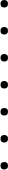<table>
<tr>
<td style="vertical-align:top; width:25%;"><br><ul><li></li><li></li><li></li><li></li><li></li><li></li><li></li></ul></td>
</tr>
</table>
